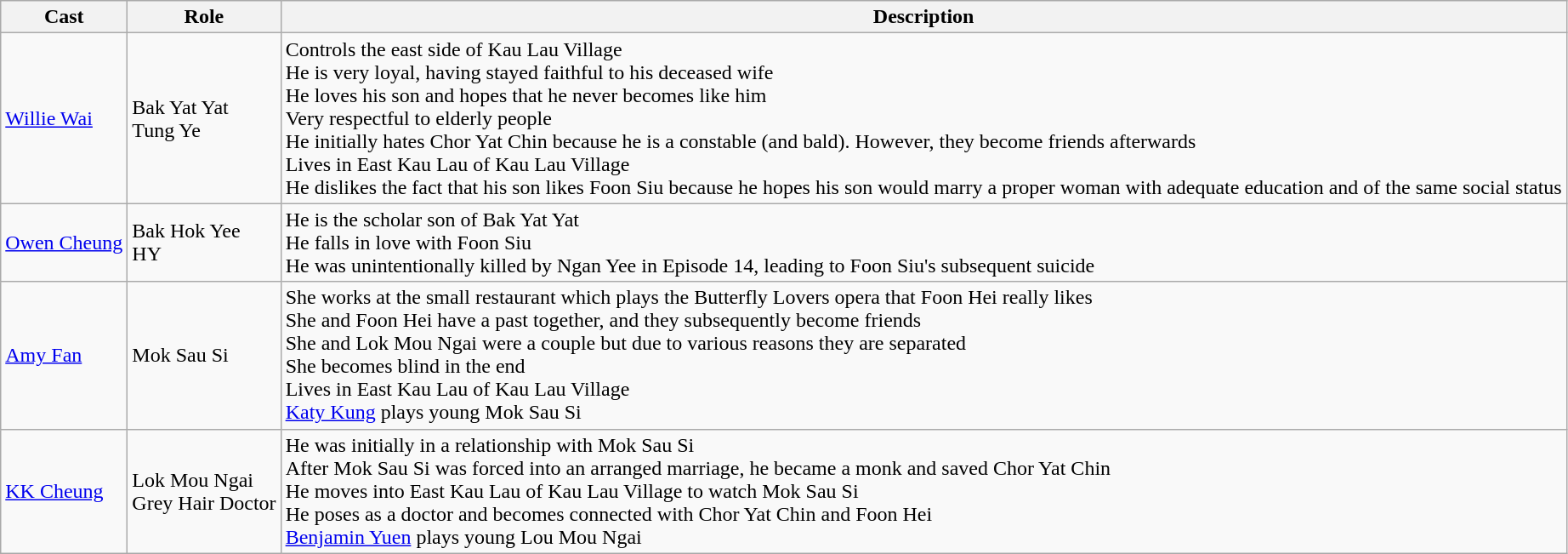<table class="wikitable">
<tr>
<th>Cast</th>
<th>Role</th>
<th>Description</th>
</tr>
<tr>
<td><a href='#'>Willie Wai</a></td>
<td>Bak Yat Yat<br>Tung Ye</td>
<td>Controls the east side of Kau Lau Village<br>He is very loyal, having stayed faithful to his deceased wife<br>He loves his son and hopes that he never becomes like him<br>Very respectful to elderly people<br>He initially hates Chor Yat Chin because he is a constable (and bald). However, they become friends afterwards<br>Lives in East Kau Lau of Kau Lau Village<br>He dislikes the fact that his son likes Foon Siu because he hopes his son would marry a proper woman with adequate education and of the same social status</td>
</tr>
<tr>
<td><a href='#'>Owen Cheung</a></td>
<td>Bak Hok Yee<br>HY</td>
<td>He is the scholar son of Bak Yat Yat<br>He falls in love with Foon Siu<br>He was unintentionally killed by Ngan Yee in Episode 14, leading to Foon Siu's subsequent suicide</td>
</tr>
<tr>
<td><a href='#'>Amy Fan</a></td>
<td>Mok Sau Si</td>
<td>She works at the small restaurant which plays the Butterfly Lovers opera that Foon Hei really likes<br>She and Foon Hei have a past together, and they subsequently become friends<br>She and Lok Mou Ngai were a couple but due to various reasons they are separated<br>She becomes blind in the end<br>Lives in East Kau Lau of Kau Lau Village<br><a href='#'>Katy Kung</a> plays young Mok Sau Si</td>
</tr>
<tr>
<td><a href='#'>KK Cheung</a></td>
<td>Lok Mou Ngai<br>Grey Hair Doctor</td>
<td>He was initially in a relationship with Mok Sau Si<br>After Mok Sau Si was forced into an arranged marriage, he became a monk and saved Chor Yat Chin<br>He moves into East Kau Lau of Kau Lau Village to watch Mok Sau Si<br>He poses as a doctor and becomes connected with Chor Yat Chin and Foon Hei<br><a href='#'>Benjamin Yuen</a> plays young Lou Mou Ngai</td>
</tr>
</table>
